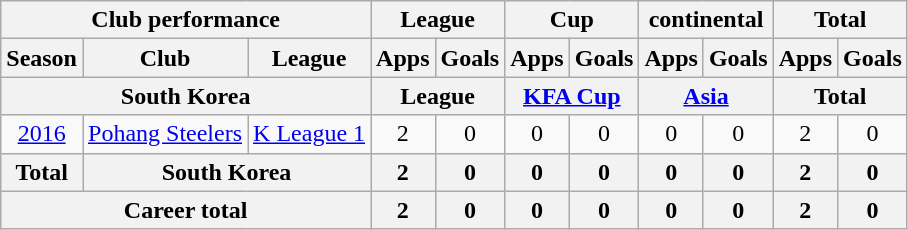<table class="wikitable" style="text-align:center">
<tr>
<th colspan=3>Club performance</th>
<th colspan=2>League</th>
<th colspan=2>Cup</th>
<th colspan=2>continental</th>
<th colspan=2>Total</th>
</tr>
<tr>
<th>Season</th>
<th>Club</th>
<th>League</th>
<th>Apps</th>
<th>Goals</th>
<th>Apps</th>
<th>Goals</th>
<th>Apps</th>
<th>Goals</th>
<th>Apps</th>
<th>Goals</th>
</tr>
<tr>
<th colspan=3>South Korea</th>
<th colspan=2>League</th>
<th colspan=2><a href='#'>KFA Cup</a></th>
<th colspan=2><a href='#'>Asia</a></th>
<th colspan=2>Total</th>
</tr>
<tr>
<td><a href='#'>2016</a></td>
<td><a href='#'>Pohang Steelers</a></td>
<td><a href='#'>K League 1</a></td>
<td>2</td>
<td>0</td>
<td>0</td>
<td>0</td>
<td>0</td>
<td>0</td>
<td>2</td>
<td>0</td>
</tr>
<tr>
<th>Total</th>
<th colspan=2>South Korea</th>
<th>2</th>
<th>0</th>
<th>0</th>
<th>0</th>
<th>0</th>
<th>0</th>
<th>2</th>
<th>0</th>
</tr>
<tr>
<th colspan=3>Career total</th>
<th>2</th>
<th>0</th>
<th>0</th>
<th>0</th>
<th>0</th>
<th>0</th>
<th>2</th>
<th>0</th>
</tr>
</table>
